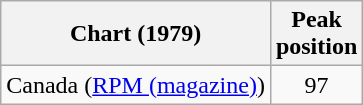<table class="wikitable">
<tr>
<th>Chart (1979)</th>
<th>Peak<br>position</th>
</tr>
<tr>
<td>Canada (<a href='#'>RPM (magazine)</a>)</td>
<td align="center">97</td>
</tr>
</table>
